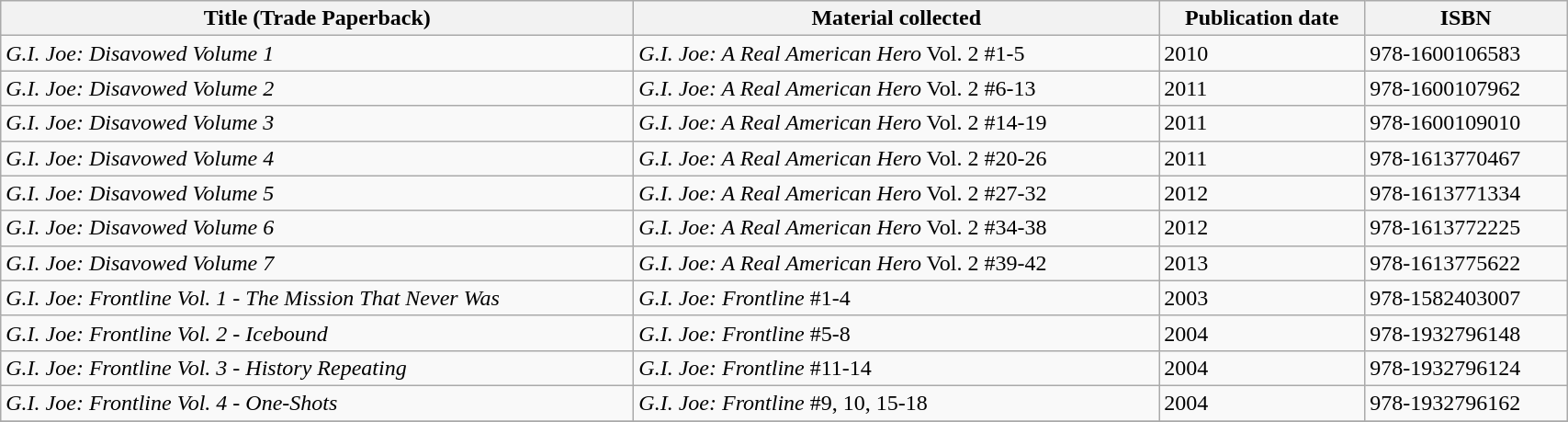<table class="wikitable" style="width:90%;">
<tr>
<th>Title (Trade Paperback)</th>
<th>Material collected</th>
<th>Publication date</th>
<th>ISBN</th>
</tr>
<tr>
<td><em>G.I. Joe: Disavowed Volume 1</em></td>
<td><em>G.I. Joe: A Real American Hero</em> Vol. 2 #1-5</td>
<td>2010</td>
<td>978-1600106583</td>
</tr>
<tr>
<td><em>G.I. Joe: Disavowed Volume 2</em></td>
<td><em>G.I. Joe: A Real American Hero</em> Vol. 2 #6-13</td>
<td>2011</td>
<td>978-1600107962</td>
</tr>
<tr>
<td><em>G.I. Joe: Disavowed Volume 3</em></td>
<td><em>G.I. Joe: A Real American Hero</em> Vol. 2 #14-19</td>
<td>2011</td>
<td>978-1600109010</td>
</tr>
<tr>
<td><em>G.I. Joe: Disavowed Volume 4</em></td>
<td><em>G.I. Joe: A Real American Hero</em> Vol. 2 #20-26</td>
<td>2011</td>
<td>978-1613770467</td>
</tr>
<tr>
<td><em>G.I. Joe: Disavowed Volume 5</em></td>
<td><em>G.I. Joe: A Real American Hero</em> Vol. 2 #27-32</td>
<td>2012</td>
<td>978-1613771334</td>
</tr>
<tr>
<td><em>G.I. Joe: Disavowed Volume 6</em></td>
<td><em>G.I. Joe: A Real American Hero</em> Vol. 2 #34-38</td>
<td>2012</td>
<td>978-1613772225</td>
</tr>
<tr>
<td><em>G.I. Joe: Disavowed Volume 7</em></td>
<td><em>G.I. Joe: A Real American Hero</em> Vol. 2 #39-42</td>
<td>2013</td>
<td>978-1613775622</td>
</tr>
<tr>
<td><em>G.I. Joe: Frontline Vol. 1 - The Mission That Never Was</em></td>
<td><em>G.I. Joe: Frontline</em> #1-4</td>
<td>2003</td>
<td>978-1582403007</td>
</tr>
<tr>
<td><em>G.I. Joe: Frontline Vol. 2 - Icebound</em></td>
<td><em>G.I. Joe: Frontline</em> #5-8</td>
<td>2004</td>
<td>978-1932796148</td>
</tr>
<tr>
<td><em>G.I. Joe: Frontline Vol. 3 - History Repeating</em></td>
<td><em>G.I. Joe: Frontline</em> #11-14</td>
<td>2004</td>
<td>978-1932796124</td>
</tr>
<tr>
<td><em>G.I. Joe: Frontline Vol. 4 - One-Shots</em></td>
<td><em>G.I. Joe: Frontline</em> #9, 10, 15-18</td>
<td>2004</td>
<td>978-1932796162</td>
</tr>
<tr>
</tr>
</table>
